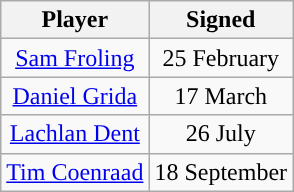<table class="wikitable sortable sortable" style="text-align: center">
<tr>
<th>Player</th>
<th>Signed</th>
</tr>
<tr>
<td><a href='#'>Sam Froling</a></td>
<td>25 February</td>
</tr>
<tr>
<td><a href='#'>Daniel Grida</a></td>
<td>17 March</td>
</tr>
<tr>
<td><a href='#'>Lachlan Dent</a></td>
<td>26 July</td>
</tr>
<tr>
<td><a href='#'>Tim Coenraad</a></td>
<td>18 September</td>
</tr>
</table>
